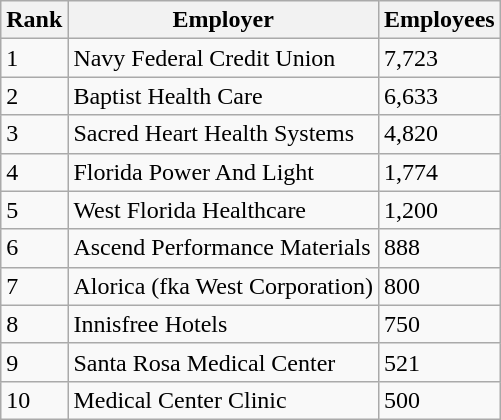<table class="wikitable">
<tr>
<th>Rank</th>
<th>Employer</th>
<th>Employees</th>
</tr>
<tr>
<td>1</td>
<td>Navy Federal Credit Union</td>
<td>7,723</td>
</tr>
<tr>
<td>2</td>
<td>Baptist Health Care</td>
<td>6,633</td>
</tr>
<tr>
<td>3</td>
<td>Sacred Heart Health Systems</td>
<td>4,820</td>
</tr>
<tr>
<td>4</td>
<td>Florida Power And Light</td>
<td>1,774</td>
</tr>
<tr>
<td>5</td>
<td>West Florida Healthcare</td>
<td>1,200</td>
</tr>
<tr>
<td>6</td>
<td>Ascend Performance Materials</td>
<td>888</td>
</tr>
<tr>
<td>7</td>
<td>Alorica (fka West Corporation)</td>
<td>800</td>
</tr>
<tr>
<td>8</td>
<td>Innisfree Hotels</td>
<td>750</td>
</tr>
<tr>
<td>9</td>
<td>Santa Rosa Medical Center</td>
<td>521</td>
</tr>
<tr>
<td>10</td>
<td>Medical Center Clinic</td>
<td>500</td>
</tr>
</table>
